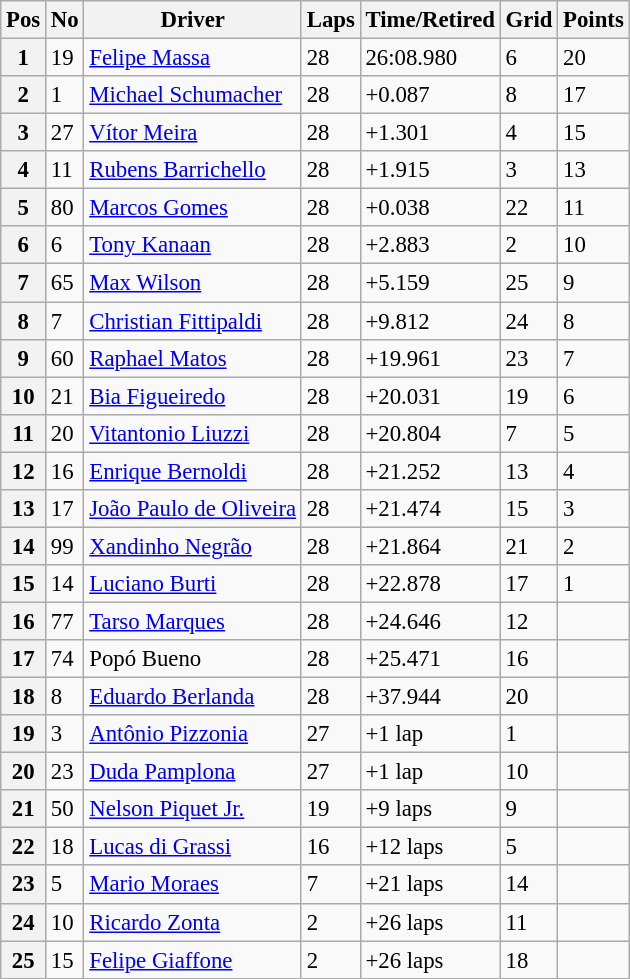<table class="wikitable" style="font-size:95%">
<tr>
<th>Pos</th>
<th>No</th>
<th>Driver</th>
<th>Laps</th>
<th>Time/Retired</th>
<th>Grid</th>
<th>Points</th>
</tr>
<tr>
<th>1</th>
<td>19</td>
<td> <a href='#'>Felipe Massa</a></td>
<td>28</td>
<td>26:08.980</td>
<td>6</td>
<td>20</td>
</tr>
<tr>
<th>2</th>
<td>1</td>
<td> <a href='#'>Michael Schumacher</a></td>
<td>28</td>
<td>+0.087</td>
<td>8</td>
<td>17</td>
</tr>
<tr>
<th>3</th>
<td>27</td>
<td> <a href='#'>Vítor Meira</a></td>
<td>28</td>
<td>+1.301</td>
<td>4</td>
<td>15</td>
</tr>
<tr>
<th>4</th>
<td>11</td>
<td> <a href='#'>Rubens Barrichello</a></td>
<td>28</td>
<td>+1.915</td>
<td>3</td>
<td>13</td>
</tr>
<tr>
<th>5</th>
<td>80</td>
<td> <a href='#'>Marcos Gomes</a></td>
<td>28</td>
<td>+0.038</td>
<td>22</td>
<td>11</td>
</tr>
<tr>
<th>6</th>
<td>6</td>
<td> <a href='#'>Tony Kanaan</a></td>
<td>28</td>
<td>+2.883</td>
<td>2</td>
<td>10</td>
</tr>
<tr>
<th>7</th>
<td>65</td>
<td> <a href='#'>Max Wilson</a></td>
<td>28</td>
<td>+5.159</td>
<td>25</td>
<td>9</td>
</tr>
<tr>
<th>8</th>
<td>7</td>
<td> <a href='#'>Christian Fittipaldi</a></td>
<td>28</td>
<td>+9.812</td>
<td>24</td>
<td>8</td>
</tr>
<tr>
<th>9</th>
<td>60</td>
<td> <a href='#'>Raphael Matos</a></td>
<td>28</td>
<td>+19.961</td>
<td>23</td>
<td>7</td>
</tr>
<tr>
<th>10</th>
<td>21</td>
<td> <a href='#'>Bia Figueiredo</a></td>
<td>28</td>
<td>+20.031</td>
<td>19</td>
<td>6</td>
</tr>
<tr>
<th>11</th>
<td>20</td>
<td> <a href='#'>Vitantonio Liuzzi</a></td>
<td>28</td>
<td>+20.804</td>
<td>7</td>
<td>5</td>
</tr>
<tr>
<th>12</th>
<td>16</td>
<td> <a href='#'>Enrique Bernoldi</a></td>
<td>28</td>
<td>+21.252</td>
<td>13</td>
<td>4</td>
</tr>
<tr>
<th>13</th>
<td>17</td>
<td> <a href='#'>João Paulo de Oliveira</a></td>
<td>28</td>
<td>+21.474</td>
<td>15</td>
<td>3</td>
</tr>
<tr>
<th>14</th>
<td>99</td>
<td> <a href='#'>Xandinho Negrão</a></td>
<td>28</td>
<td>+21.864</td>
<td>21</td>
<td>2</td>
</tr>
<tr>
<th>15</th>
<td>14</td>
<td> <a href='#'>Luciano Burti</a></td>
<td>28</td>
<td>+22.878</td>
<td>17</td>
<td>1</td>
</tr>
<tr>
<th>16</th>
<td>77</td>
<td> <a href='#'>Tarso Marques</a></td>
<td>28</td>
<td>+24.646</td>
<td>12</td>
<td></td>
</tr>
<tr>
<th>17</th>
<td>74</td>
<td> Popó Bueno</td>
<td>28</td>
<td>+25.471</td>
<td>16</td>
<td></td>
</tr>
<tr>
<th>18</th>
<td>8</td>
<td> <a href='#'>Eduardo Berlanda</a></td>
<td>28</td>
<td>+37.944</td>
<td>20</td>
<td></td>
</tr>
<tr>
<th>19</th>
<td>3</td>
<td> <a href='#'>Antônio Pizzonia</a></td>
<td>27</td>
<td>+1 lap</td>
<td>1</td>
<td></td>
</tr>
<tr>
<th>20</th>
<td>23</td>
<td> <a href='#'>Duda Pamplona</a></td>
<td>27</td>
<td>+1 lap</td>
<td>10</td>
<td></td>
</tr>
<tr>
<th>21</th>
<td>50</td>
<td> <a href='#'>Nelson Piquet Jr.</a></td>
<td>19</td>
<td>+9 laps</td>
<td>9</td>
<td></td>
</tr>
<tr>
<th>22</th>
<td>18</td>
<td> <a href='#'>Lucas di Grassi</a></td>
<td>16</td>
<td>+12 laps</td>
<td>5</td>
<td></td>
</tr>
<tr>
<th>23</th>
<td>5</td>
<td> <a href='#'>Mario Moraes</a></td>
<td>7</td>
<td>+21 laps</td>
<td>14</td>
<td></td>
</tr>
<tr>
<th>24</th>
<td>10</td>
<td> <a href='#'>Ricardo Zonta</a></td>
<td>2</td>
<td>+26 laps</td>
<td>11</td>
<td></td>
</tr>
<tr>
<th>25</th>
<td>15</td>
<td> <a href='#'>Felipe Giaffone</a></td>
<td>2</td>
<td>+26 laps</td>
<td>18</td>
<td></td>
</tr>
</table>
